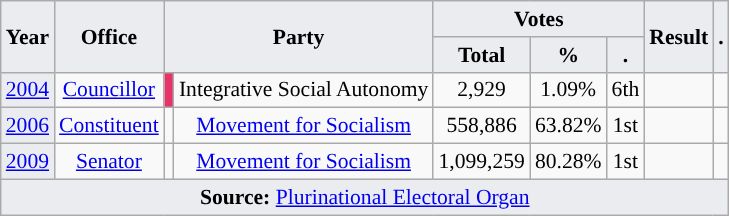<table class="wikitable" style="font-size:90%; text-align:center;">
<tr>
<th style="background-color:#EAECF0;" rowspan=2>Year</th>
<th style="background-color:#EAECF0;" rowspan=2>Office</th>
<th style="background-color:#EAECF0;" colspan=2 rowspan=2>Party</th>
<th style="background-color:#EAECF0;" colspan=3>Votes</th>
<th style="background-color:#EAECF0;" rowspan=2>Result</th>
<th style="background-color:#EAECF0;" rowspan=2>.</th>
</tr>
<tr>
<th style="background-color:#EAECF0;">Total</th>
<th style="background-color:#EAECF0;">%</th>
<th style="background-color:#EAECF0;">.</th>
</tr>
<tr>
<td style="background-color:#EAECF0;"><a href='#'>2004</a></td>
<td><a href='#'>Councillor</a></td>
<td style="background-color:#E93268;"></td>
<td>Integrative Social Autonomy</td>
<td>2,929</td>
<td>1.09%</td>
<td>6th</td>
<td></td>
<td></td>
</tr>
<tr>
<td style="background-color:#EAECF0;"><a href='#'>2006</a></td>
<td><a href='#'>Constituent</a></td>
<td style="background-color:"></td>
<td><a href='#'>Movement for Socialism</a></td>
<td>558,886</td>
<td>63.82%</td>
<td>1st</td>
<td></td>
<td></td>
</tr>
<tr>
<td style="background-color:#EAECF0;"><a href='#'>2009</a></td>
<td><a href='#'>Senator</a></td>
<td style="background-color:"></td>
<td><a href='#'>Movement for Socialism</a></td>
<td>1,099,259</td>
<td>80.28%</td>
<td>1st</td>
<td></td>
<td></td>
</tr>
<tr>
<td style="background-color:#EAECF0;" colspan=9><strong>Source:</strong> <a href='#'>Plurinational Electoral Organ</a>  </td>
</tr>
</table>
